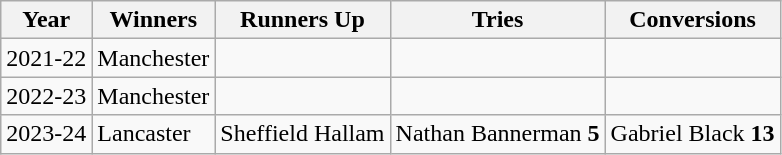<table class="wikitable">
<tr>
<th>Year</th>
<th>Winners</th>
<th>Runners Up</th>
<th>Tries</th>
<th>Conversions</th>
</tr>
<tr>
<td>2021-22</td>
<td>Manchester</td>
<td></td>
<td></td>
<td></td>
</tr>
<tr>
<td>2022-23</td>
<td>Manchester</td>
<td></td>
<td></td>
<td></td>
</tr>
<tr>
<td>2023-24</td>
<td>Lancaster</td>
<td>Sheffield Hallam</td>
<td>Nathan Bannerman <strong>5</strong></td>
<td>Gabriel Black <strong>13</strong></td>
</tr>
</table>
